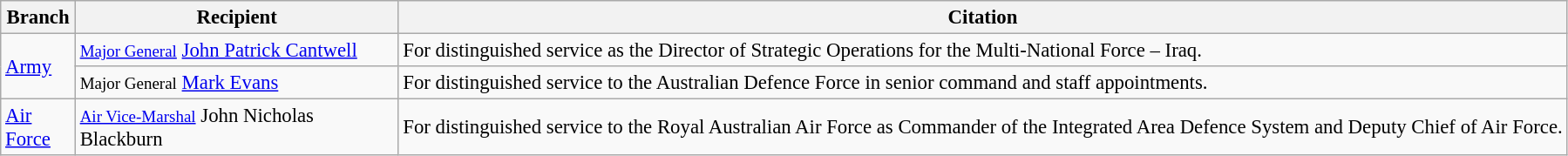<table class="wikitable" style="font-size:95%;">
<tr>
<th scope="col" width="50">Branch</th>
<th scope="col" width="240">Recipient</th>
<th>Citation</th>
</tr>
<tr>
<td rowspan="2"><a href='#'>Army</a></td>
<td><small><a href='#'>Major General</a></small> <a href='#'>John Patrick Cantwell</a></td>
<td>For distinguished service as the Director of Strategic Operations for the Multi-National Force – Iraq.</td>
</tr>
<tr>
<td><small>Major General</small> <a href='#'>Mark Evans</a></td>
<td>For distinguished service to the Australian Defence Force in senior command and staff appointments.</td>
</tr>
<tr>
<td><a href='#'>Air Force</a></td>
<td><small><a href='#'>Air Vice-Marshal</a></small> John Nicholas Blackburn</td>
<td>For distinguished service to the Royal Australian Air Force as Commander of the Integrated Area Defence System and Deputy Chief of Air Force.</td>
</tr>
</table>
